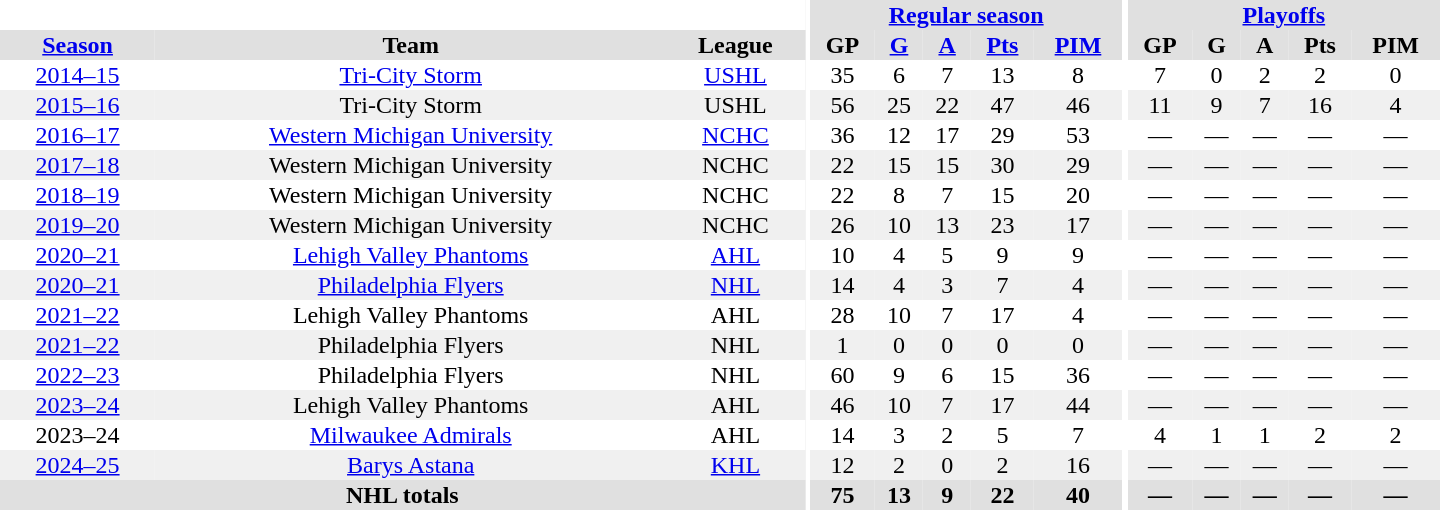<table border="0" cellpadding="1" cellspacing="0" style="text-align:center; width:60em;">
<tr bgcolor="#e0e0e0">
<th colspan="3" bgcolor="#ffffff"></th>
<th rowspan="92" bgcolor="#ffffff"></th>
<th colspan="5"><a href='#'>Regular season</a></th>
<th rowspan="92" bgcolor="#ffffff"></th>
<th colspan="5"><a href='#'>Playoffs</a></th>
</tr>
<tr bgcolor="#e0e0e0">
<th><a href='#'>Season</a></th>
<th>Team</th>
<th>League</th>
<th>GP</th>
<th><a href='#'>G</a></th>
<th><a href='#'>A</a></th>
<th><a href='#'>Pts</a></th>
<th><a href='#'>PIM</a></th>
<th>GP</th>
<th>G</th>
<th>A</th>
<th>Pts</th>
<th>PIM</th>
</tr>
<tr>
<td><a href='#'>2014–15</a></td>
<td><a href='#'>Tri-City Storm</a></td>
<td><a href='#'>USHL</a></td>
<td>35</td>
<td>6</td>
<td>7</td>
<td>13</td>
<td>8</td>
<td>7</td>
<td>0</td>
<td>2</td>
<td>2</td>
<td>0</td>
</tr>
<tr bgcolor="#f0f0f0">
<td><a href='#'>2015–16</a></td>
<td>Tri-City Storm</td>
<td>USHL</td>
<td>56</td>
<td>25</td>
<td>22</td>
<td>47</td>
<td>46</td>
<td>11</td>
<td>9</td>
<td>7</td>
<td>16</td>
<td>4</td>
</tr>
<tr>
<td><a href='#'>2016–17</a></td>
<td><a href='#'>Western Michigan University</a></td>
<td><a href='#'>NCHC</a></td>
<td>36</td>
<td>12</td>
<td>17</td>
<td>29</td>
<td>53</td>
<td>—</td>
<td>—</td>
<td>—</td>
<td>—</td>
<td>—</td>
</tr>
<tr bgcolor="#f0f0f0">
<td><a href='#'>2017–18</a></td>
<td>Western Michigan University</td>
<td>NCHC</td>
<td>22</td>
<td>15</td>
<td>15</td>
<td>30</td>
<td>29</td>
<td>—</td>
<td>—</td>
<td>—</td>
<td>—</td>
<td>—</td>
</tr>
<tr>
<td><a href='#'>2018–19</a></td>
<td>Western Michigan University</td>
<td>NCHC</td>
<td>22</td>
<td>8</td>
<td>7</td>
<td>15</td>
<td>20</td>
<td>—</td>
<td>—</td>
<td>—</td>
<td>—</td>
<td>—</td>
</tr>
<tr bgcolor="#f0f0f0">
<td><a href='#'>2019–20</a></td>
<td>Western Michigan University</td>
<td>NCHC</td>
<td>26</td>
<td>10</td>
<td>13</td>
<td>23</td>
<td>17</td>
<td>—</td>
<td>—</td>
<td>—</td>
<td>—</td>
<td>—</td>
</tr>
<tr>
<td><a href='#'>2020–21</a></td>
<td><a href='#'>Lehigh Valley Phantoms</a></td>
<td><a href='#'>AHL</a></td>
<td>10</td>
<td>4</td>
<td>5</td>
<td>9</td>
<td>9</td>
<td>—</td>
<td>—</td>
<td>—</td>
<td>—</td>
<td>—</td>
</tr>
<tr bgcolor="#f0f0f0">
<td><a href='#'>2020–21</a></td>
<td><a href='#'>Philadelphia Flyers</a></td>
<td><a href='#'>NHL</a></td>
<td>14</td>
<td>4</td>
<td>3</td>
<td>7</td>
<td>4</td>
<td>—</td>
<td>—</td>
<td>—</td>
<td>—</td>
<td>—</td>
</tr>
<tr>
<td><a href='#'>2021–22</a></td>
<td>Lehigh Valley Phantoms</td>
<td>AHL</td>
<td>28</td>
<td>10</td>
<td>7</td>
<td>17</td>
<td>4</td>
<td>—</td>
<td>—</td>
<td>—</td>
<td>—</td>
<td>—</td>
</tr>
<tr bgcolor="#f0f0f0">
<td><a href='#'>2021–22</a></td>
<td>Philadelphia Flyers</td>
<td>NHL</td>
<td>1</td>
<td>0</td>
<td>0</td>
<td>0</td>
<td>0</td>
<td>—</td>
<td>—</td>
<td>—</td>
<td>—</td>
<td>—</td>
</tr>
<tr>
<td><a href='#'>2022–23</a></td>
<td>Philadelphia Flyers</td>
<td>NHL</td>
<td>60</td>
<td>9</td>
<td>6</td>
<td>15</td>
<td>36</td>
<td>—</td>
<td>—</td>
<td>—</td>
<td>—</td>
<td>—</td>
</tr>
<tr bgcolor="#f0f0f0">
<td><a href='#'>2023–24</a></td>
<td>Lehigh Valley Phantoms</td>
<td>AHL</td>
<td>46</td>
<td>10</td>
<td>7</td>
<td>17</td>
<td>44</td>
<td>—</td>
<td>—</td>
<td>—</td>
<td>—</td>
<td>—</td>
</tr>
<tr>
<td>2023–24</td>
<td><a href='#'>Milwaukee Admirals</a></td>
<td>AHL</td>
<td>14</td>
<td>3</td>
<td>2</td>
<td>5</td>
<td>7</td>
<td>4</td>
<td>1</td>
<td>1</td>
<td>2</td>
<td>2</td>
</tr>
<tr bgcolor="#f0f0f0">
<td><a href='#'>2024–25</a></td>
<td><a href='#'>Barys Astana</a></td>
<td><a href='#'>KHL</a></td>
<td>12</td>
<td>2</td>
<td>0</td>
<td>2</td>
<td>16</td>
<td>—</td>
<td>—</td>
<td>—</td>
<td>—</td>
<td>—</td>
</tr>
<tr bgcolor="#e0e0e0">
<th colspan="3">NHL totals</th>
<th>75</th>
<th>13</th>
<th>9</th>
<th>22</th>
<th>40</th>
<th>—</th>
<th>—</th>
<th>—</th>
<th>—</th>
<th>—</th>
</tr>
</table>
